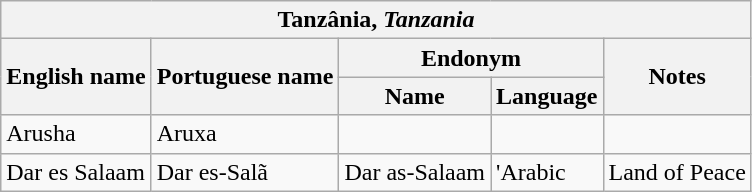<table class="wikitable sortable">
<tr>
<th colspan="5"> Tanzânia, <em>Tanzania</em></th>
</tr>
<tr>
<th rowspan="2">English name</th>
<th rowspan="2">Portuguese name</th>
<th colspan="2">Endonym</th>
<th rowspan="2">Notes</th>
</tr>
<tr>
<th>Name</th>
<th>Language</th>
</tr>
<tr>
<td>Arusha</td>
<td>Aruxa</td>
<td></td>
<td></td>
<td></td>
</tr>
<tr>
<td>Dar es Salaam</td>
<td>Dar es-Salã</td>
<td>Dar as-Salaam</td>
<td>'Arabic</td>
<td>Land of Peace</td>
</tr>
</table>
